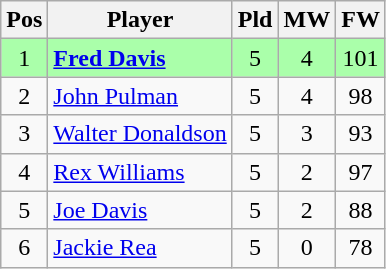<table class="wikitable" style="text-align: center;">
<tr>
<th>Pos</th>
<th>Player</th>
<th>Pld</th>
<th>MW</th>
<th>FW</th>
</tr>
<tr style="background:#aaffaa;">
<td>1</td>
<td style="text-align:left;"> <strong><a href='#'>Fred Davis</a></strong></td>
<td>5</td>
<td>4</td>
<td>101</td>
</tr>
<tr>
<td>2</td>
<td style="text-align:left;"> <a href='#'>John Pulman</a></td>
<td>5</td>
<td>4</td>
<td>98</td>
</tr>
<tr>
<td>3</td>
<td style="text-align:left;"> <a href='#'>Walter Donaldson</a></td>
<td>5</td>
<td>3</td>
<td>93</td>
</tr>
<tr>
<td>4</td>
<td style="text-align:left;"> <a href='#'>Rex Williams</a></td>
<td>5</td>
<td>2</td>
<td>97</td>
</tr>
<tr>
<td>5</td>
<td style="text-align:left;"> <a href='#'>Joe Davis</a></td>
<td>5</td>
<td>2</td>
<td>88</td>
</tr>
<tr>
<td>6</td>
<td style="text-align:left;"> <a href='#'>Jackie Rea</a></td>
<td>5</td>
<td>0</td>
<td>78</td>
</tr>
</table>
